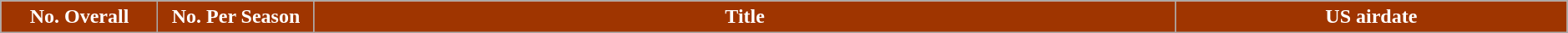<table class="wikitable plainrowheaders" style="width:99%; margin:auto;">
<tr>
<th style="background: #9F3500; color:#ffffff;" width="10%">No. Overall</th>
<th style="background: #9F3500; color:#ffffff;" width="10%">No. Per Season</th>
<th style="background: #9F3500; color:#ffffff;" width="55%">Title</th>
<th style="background: #9F3500; color:#ffffff;" width="25%">US airdate <br>		
		
		
		

		
		
		
		

			
		
		
		
		
		
		
</th>
</tr>
</table>
